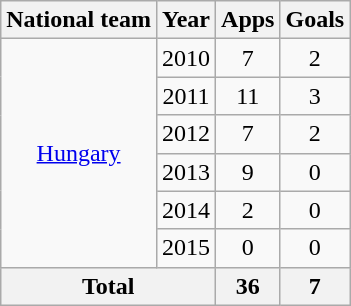<table class="wikitable" style="text-align:center">
<tr>
<th>National team</th>
<th>Year</th>
<th>Apps</th>
<th>Goals</th>
</tr>
<tr>
<td rowspan="6"><a href='#'>Hungary</a></td>
<td>2010</td>
<td>7</td>
<td>2</td>
</tr>
<tr>
<td>2011</td>
<td>11</td>
<td>3</td>
</tr>
<tr>
<td>2012</td>
<td>7</td>
<td>2</td>
</tr>
<tr>
<td>2013</td>
<td>9</td>
<td>0</td>
</tr>
<tr>
<td>2014</td>
<td>2</td>
<td>0</td>
</tr>
<tr>
<td>2015</td>
<td>0</td>
<td>0</td>
</tr>
<tr>
<th colspan="2">Total</th>
<th>36</th>
<th>7</th>
</tr>
</table>
